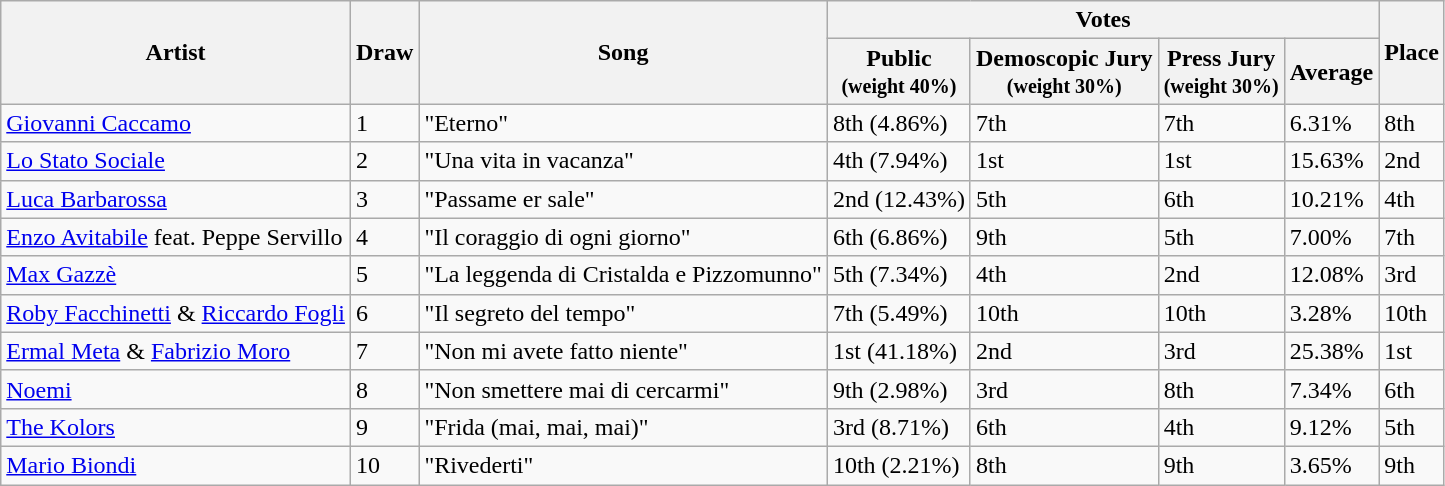<table class="wikitable sortable">
<tr>
<th rowspan="2">Artist</th>
<th rowspan="2">Draw</th>
<th rowspan="2">Song</th>
<th colspan="4" class="unsortable">Votes</th>
<th rowspan="2">Place</th>
</tr>
<tr>
<th>Public<br><small>(weight 40%)</small></th>
<th>Demoscopic Jury<br><small>(weight 30%)</small></th>
<th>Press Jury<br><small>(weight 30%)</small></th>
<th>Average</th>
</tr>
<tr>
<td><a href='#'>Giovanni Caccamo</a></td>
<td>1</td>
<td>"Eterno"</td>
<td>8th (4.86%)</td>
<td>7th</td>
<td>7th</td>
<td>6.31%</td>
<td>8th</td>
</tr>
<tr>
<td><a href='#'>Lo Stato Sociale</a></td>
<td>2</td>
<td>"Una vita in vacanza"</td>
<td>4th (7.94%)</td>
<td>1st</td>
<td>1st</td>
<td>15.63%</td>
<td>2nd</td>
</tr>
<tr>
<td><a href='#'>Luca Barbarossa</a></td>
<td>3</td>
<td>"Passame er sale"</td>
<td>2nd (12.43%)</td>
<td>5th</td>
<td>6th</td>
<td>10.21%</td>
<td>4th</td>
</tr>
<tr>
<td><a href='#'>Enzo Avitabile</a> feat. Peppe Servillo</td>
<td>4</td>
<td>"Il coraggio di ogni giorno"</td>
<td>6th (6.86%)</td>
<td>9th</td>
<td>5th</td>
<td>7.00%</td>
<td>7th</td>
</tr>
<tr>
<td><a href='#'>Max Gazzè</a></td>
<td>5</td>
<td>"La leggenda di Cristalda e Pizzomunno"</td>
<td>5th (7.34%)</td>
<td>4th</td>
<td>2nd</td>
<td>12.08%</td>
<td>3rd</td>
</tr>
<tr>
<td><a href='#'>Roby Facchinetti</a> & <a href='#'>Riccardo Fogli</a></td>
<td>6</td>
<td>"Il segreto del tempo"</td>
<td>7th (5.49%)</td>
<td>10th</td>
<td>10th</td>
<td>3.28%</td>
<td>10th</td>
</tr>
<tr>
<td><a href='#'>Ermal Meta</a> & <a href='#'>Fabrizio Moro</a></td>
<td>7</td>
<td>"Non mi avete fatto niente"</td>
<td>1st (41.18%)</td>
<td>2nd</td>
<td>3rd</td>
<td>25.38%</td>
<td>1st</td>
</tr>
<tr>
<td><a href='#'>Noemi</a></td>
<td>8</td>
<td>"Non smettere mai di cercarmi"</td>
<td>9th (2.98%)</td>
<td>3rd</td>
<td>8th</td>
<td>7.34%</td>
<td>6th</td>
</tr>
<tr>
<td><a href='#'>The Kolors</a></td>
<td>9</td>
<td>"Frida (mai, mai, mai)"</td>
<td>3rd (8.71%)</td>
<td>6th</td>
<td>4th</td>
<td>9.12%</td>
<td>5th</td>
</tr>
<tr>
<td><a href='#'>Mario Biondi</a></td>
<td>10</td>
<td>"Rivederti"</td>
<td>10th (2.21%)</td>
<td>8th</td>
<td>9th</td>
<td>3.65%</td>
<td>9th</td>
</tr>
</table>
